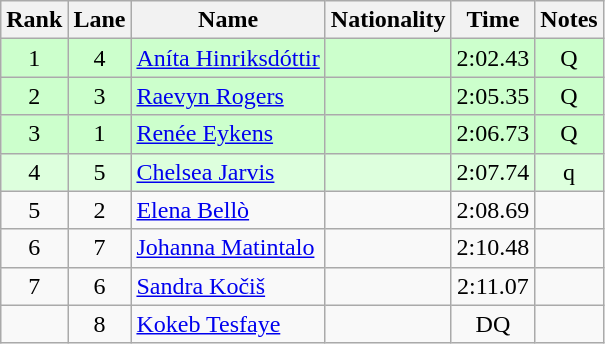<table class="wikitable sortable" style="text-align:center">
<tr>
<th>Rank</th>
<th>Lane</th>
<th>Name</th>
<th>Nationality</th>
<th>Time</th>
<th>Notes</th>
</tr>
<tr bgcolor=ccffcc>
<td>1</td>
<td>4</td>
<td align=left><a href='#'>Aníta Hinriksdóttir</a></td>
<td align=left></td>
<td>2:02.43</td>
<td>Q</td>
</tr>
<tr bgcolor=ccffcc>
<td>2</td>
<td>3</td>
<td align=left><a href='#'>Raevyn Rogers</a></td>
<td align=left></td>
<td>2:05.35</td>
<td>Q</td>
</tr>
<tr bgcolor=ccffcc>
<td>3</td>
<td>1</td>
<td align=left><a href='#'>Renée Eykens</a></td>
<td align=left></td>
<td>2:06.73</td>
<td>Q</td>
</tr>
<tr bgcolor=ddffdd>
<td>4</td>
<td>5</td>
<td align=left><a href='#'>Chelsea Jarvis</a></td>
<td align=left></td>
<td>2:07.74</td>
<td>q</td>
</tr>
<tr>
<td>5</td>
<td>2</td>
<td align=left><a href='#'>Elena Bellò</a></td>
<td align=left></td>
<td>2:08.69</td>
<td></td>
</tr>
<tr>
<td>6</td>
<td>7</td>
<td align=left><a href='#'>Johanna Matintalo</a></td>
<td align=left></td>
<td>2:10.48</td>
<td></td>
</tr>
<tr>
<td>7</td>
<td>6</td>
<td align=left><a href='#'>Sandra Kočiš</a></td>
<td align=left></td>
<td>2:11.07</td>
<td></td>
</tr>
<tr>
<td></td>
<td>8</td>
<td align=left><a href='#'>Kokeb Tesfaye</a></td>
<td align=left></td>
<td>DQ</td>
<td></td>
</tr>
</table>
